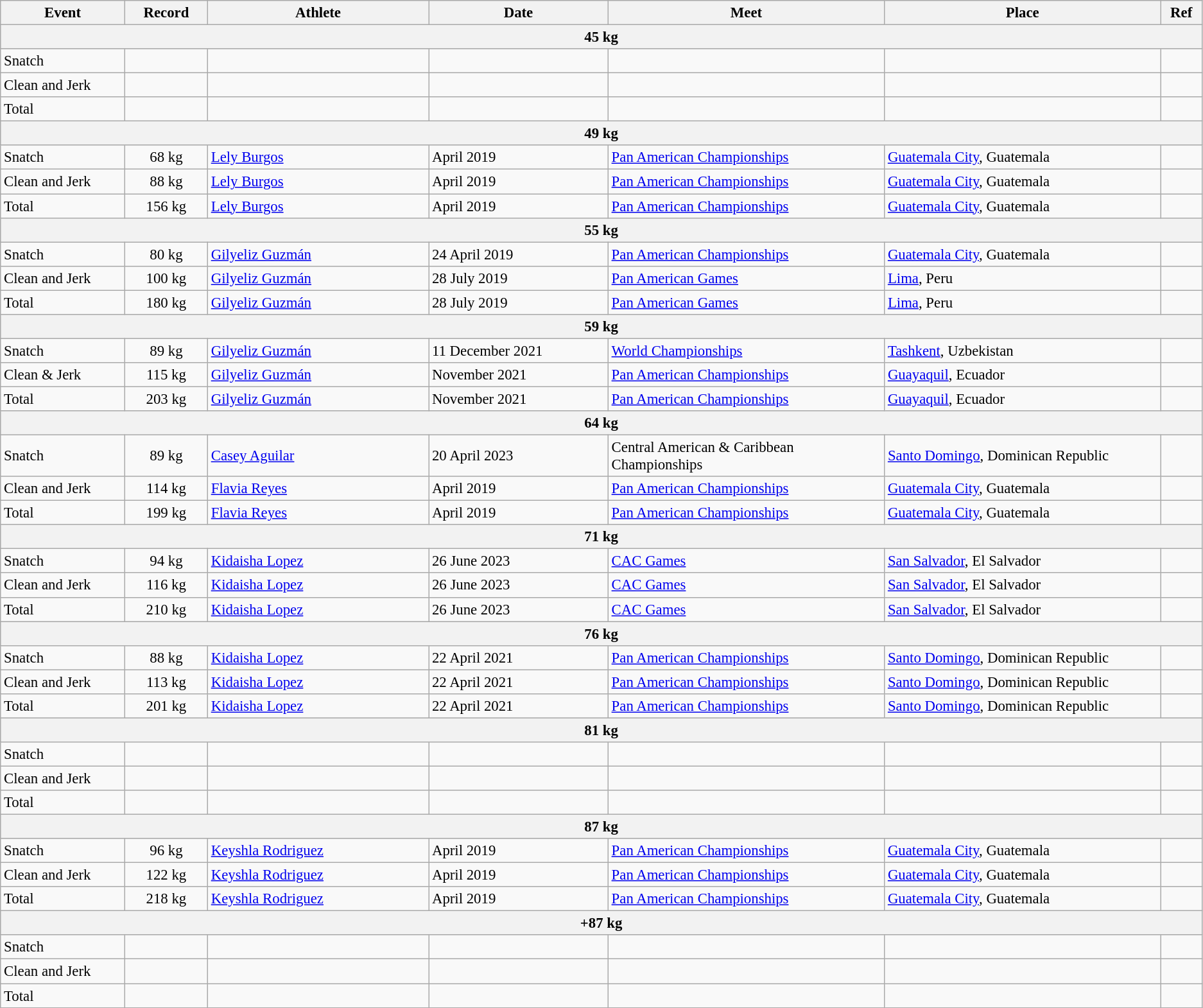<table class="wikitable" style="font-size:95%;">
<tr>
<th width=9%>Event</th>
<th width=6%>Record</th>
<th width=16%>Athlete</th>
<th width=13%>Date</th>
<th width=20%>Meet</th>
<th width=20%>Place</th>
<th width=3%>Ref</th>
</tr>
<tr bgcolor="#DDDDDD">
<th colspan="7">45 kg</th>
</tr>
<tr>
<td>Snatch</td>
<td align="center"></td>
<td></td>
<td></td>
<td></td>
<td></td>
<td></td>
</tr>
<tr>
<td>Clean and Jerk</td>
<td align="center"></td>
<td></td>
<td></td>
<td></td>
<td></td>
<td></td>
</tr>
<tr>
<td>Total</td>
<td align="center"></td>
<td></td>
<td></td>
<td></td>
<td></td>
<td></td>
</tr>
<tr bgcolor="#DDDDDD">
<th colspan="7">49 kg</th>
</tr>
<tr>
<td>Snatch</td>
<td align="center">68 kg</td>
<td><a href='#'>Lely Burgos</a></td>
<td>April 2019</td>
<td><a href='#'>Pan American Championships</a></td>
<td><a href='#'>Guatemala City</a>, Guatemala</td>
<td></td>
</tr>
<tr>
<td>Clean and Jerk</td>
<td align="center">88 kg</td>
<td><a href='#'>Lely Burgos</a></td>
<td>April 2019</td>
<td><a href='#'>Pan American Championships</a></td>
<td><a href='#'>Guatemala City</a>, Guatemala</td>
<td></td>
</tr>
<tr>
<td>Total</td>
<td align="center">156 kg</td>
<td><a href='#'>Lely Burgos</a></td>
<td>April 2019</td>
<td><a href='#'>Pan American Championships</a></td>
<td><a href='#'>Guatemala City</a>, Guatemala</td>
<td></td>
</tr>
<tr bgcolor="#DDDDDD">
<th colspan="7">55 kg</th>
</tr>
<tr>
<td>Snatch</td>
<td align="center">80 kg</td>
<td><a href='#'>Gilyeliz Guzmán</a></td>
<td>24 April 2019</td>
<td><a href='#'>Pan American Championships</a></td>
<td><a href='#'>Guatemala City</a>, Guatemala</td>
<td></td>
</tr>
<tr>
<td>Clean and Jerk</td>
<td align="center">100 kg</td>
<td><a href='#'>Gilyeliz Guzmán</a></td>
<td>28 July 2019</td>
<td><a href='#'>Pan American Games</a></td>
<td><a href='#'>Lima</a>, Peru</td>
<td></td>
</tr>
<tr>
<td>Total</td>
<td align="center">180 kg</td>
<td><a href='#'>Gilyeliz Guzmán</a></td>
<td>28 July 2019</td>
<td><a href='#'>Pan American Games</a></td>
<td><a href='#'>Lima</a>, Peru</td>
<td></td>
</tr>
<tr bgcolor="#DDDDDD">
<th colspan="7">59 kg</th>
</tr>
<tr>
<td>Snatch</td>
<td align="center">89 kg</td>
<td><a href='#'>Gilyeliz Guzmán</a></td>
<td>11 December 2021</td>
<td><a href='#'>World Championships</a></td>
<td><a href='#'>Tashkent</a>, Uzbekistan</td>
<td></td>
</tr>
<tr>
<td>Clean & Jerk</td>
<td align="center">115 kg</td>
<td><a href='#'>Gilyeliz Guzmán</a></td>
<td>November 2021</td>
<td><a href='#'>Pan American Championships</a></td>
<td><a href='#'>Guayaquil</a>, Ecuador</td>
<td></td>
</tr>
<tr>
<td>Total</td>
<td align="center">203 kg</td>
<td><a href='#'>Gilyeliz Guzmán</a></td>
<td>November 2021</td>
<td><a href='#'>Pan American Championships</a></td>
<td><a href='#'>Guayaquil</a>, Ecuador</td>
<td></td>
</tr>
<tr bgcolor="#DDDDDD">
<th colspan="7">64 kg</th>
</tr>
<tr>
<td>Snatch</td>
<td align="center">89 kg</td>
<td><a href='#'>Casey Aguilar</a></td>
<td>20 April 2023</td>
<td>Central American & Caribbean Championships</td>
<td><a href='#'>Santo Domingo</a>, Dominican Republic</td>
<td></td>
</tr>
<tr>
<td>Clean and Jerk</td>
<td align="center">114 kg</td>
<td><a href='#'>Flavia Reyes</a></td>
<td>April 2019</td>
<td><a href='#'>Pan American Championships</a></td>
<td><a href='#'>Guatemala City</a>, Guatemala</td>
<td></td>
</tr>
<tr>
<td>Total</td>
<td align="center">199 kg</td>
<td><a href='#'>Flavia Reyes</a></td>
<td>April 2019</td>
<td><a href='#'>Pan American Championships</a></td>
<td><a href='#'>Guatemala City</a>, Guatemala</td>
<td></td>
</tr>
<tr bgcolor="#DDDDDD">
<th colspan="7">71 kg</th>
</tr>
<tr>
<td>Snatch</td>
<td align="center">94 kg</td>
<td><a href='#'>Kidaisha Lopez</a></td>
<td>26 June 2023</td>
<td><a href='#'>CAC Games</a></td>
<td><a href='#'>San Salvador</a>, El Salvador</td>
<td></td>
</tr>
<tr>
<td>Clean and Jerk</td>
<td align="center">116 kg</td>
<td><a href='#'>Kidaisha Lopez</a></td>
<td>26 June 2023</td>
<td><a href='#'>CAC Games</a></td>
<td><a href='#'>San Salvador</a>, El Salvador</td>
<td></td>
</tr>
<tr>
<td>Total</td>
<td align="center">210 kg</td>
<td><a href='#'>Kidaisha Lopez</a></td>
<td>26 June 2023</td>
<td><a href='#'>CAC Games</a></td>
<td><a href='#'>San Salvador</a>, El Salvador</td>
<td></td>
</tr>
<tr bgcolor="#DDDDDD">
<th colspan="7">76 kg</th>
</tr>
<tr>
<td>Snatch</td>
<td align="center">88 kg</td>
<td><a href='#'>Kidaisha Lopez</a></td>
<td>22 April 2021</td>
<td><a href='#'>Pan American Championships</a></td>
<td><a href='#'>Santo Domingo</a>, Dominican Republic</td>
<td></td>
</tr>
<tr>
<td>Clean and Jerk</td>
<td align="center">113 kg</td>
<td><a href='#'>Kidaisha Lopez</a></td>
<td>22 April 2021</td>
<td><a href='#'>Pan American Championships</a></td>
<td><a href='#'>Santo Domingo</a>, Dominican Republic</td>
<td></td>
</tr>
<tr>
<td>Total</td>
<td align="center">201 kg</td>
<td><a href='#'>Kidaisha Lopez</a></td>
<td>22 April 2021</td>
<td><a href='#'>Pan American Championships</a></td>
<td><a href='#'>Santo Domingo</a>, Dominican Republic</td>
<td></td>
</tr>
<tr bgcolor="#DDDDDD">
<th colspan="7">81 kg</th>
</tr>
<tr>
<td>Snatch</td>
<td align="center"></td>
<td></td>
<td></td>
<td></td>
<td></td>
<td></td>
</tr>
<tr>
<td>Clean and Jerk</td>
<td align="center"></td>
<td></td>
<td></td>
<td></td>
<td></td>
<td></td>
</tr>
<tr>
<td>Total</td>
<td align="center"></td>
<td></td>
<td></td>
<td></td>
<td></td>
<td></td>
</tr>
<tr bgcolor="#DDDDDD">
<th colspan="7">87 kg</th>
</tr>
<tr>
<td>Snatch</td>
<td align="center">96 kg</td>
<td><a href='#'>Keyshla Rodriguez</a></td>
<td>April 2019</td>
<td><a href='#'>Pan American Championships</a></td>
<td><a href='#'>Guatemala City</a>, Guatemala</td>
<td></td>
</tr>
<tr>
<td>Clean and Jerk</td>
<td align="center">122 kg</td>
<td><a href='#'>Keyshla Rodriguez</a></td>
<td>April 2019</td>
<td><a href='#'>Pan American Championships</a></td>
<td><a href='#'>Guatemala City</a>, Guatemala</td>
<td></td>
</tr>
<tr>
<td>Total</td>
<td align="center">218 kg</td>
<td><a href='#'>Keyshla Rodriguez</a></td>
<td>April 2019</td>
<td><a href='#'>Pan American Championships</a></td>
<td><a href='#'>Guatemala City</a>, Guatemala</td>
<td></td>
</tr>
<tr bgcolor="#DDDDDD">
<th colspan="7">+87 kg</th>
</tr>
<tr>
<td>Snatch</td>
<td align="center"></td>
<td></td>
<td></td>
<td></td>
<td></td>
<td></td>
</tr>
<tr>
<td>Clean and Jerk</td>
<td align="center"></td>
<td></td>
<td></td>
<td></td>
<td></td>
<td></td>
</tr>
<tr>
<td>Total</td>
<td align="center"></td>
<td></td>
<td></td>
<td></td>
<td></td>
<td></td>
</tr>
</table>
